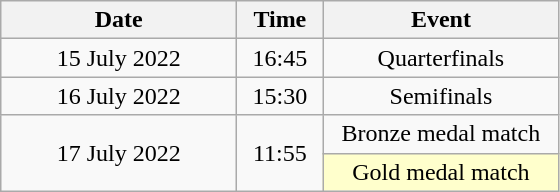<table class = "wikitable" style="text-align:center;">
<tr>
<th width=150>Date</th>
<th width=50>Time</th>
<th width=150>Event</th>
</tr>
<tr>
<td>15 July 2022</td>
<td>16:45</td>
<td>Quarterfinals</td>
</tr>
<tr>
<td>16 July 2022</td>
<td>15:30</td>
<td>Semifinals</td>
</tr>
<tr>
<td rowspan=2>17 July 2022</td>
<td rowspan=2>11:55</td>
<td>Bronze  medal match</td>
</tr>
<tr>
<td bgcolor=ffffcc>Gold medal match</td>
</tr>
</table>
